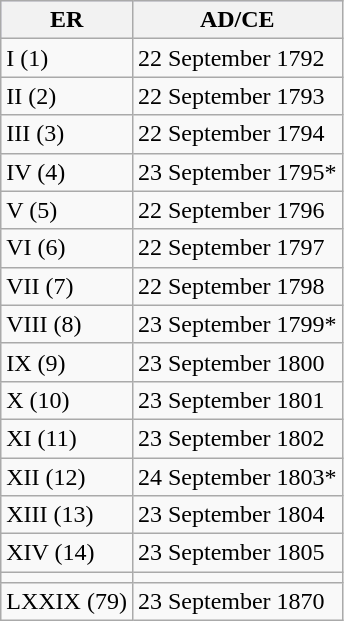<table class="wikitable">
<tr style="background:#CCCCFF;">
<th>ER</th>
<th>AD/CE</th>
</tr>
<tr>
<td>I (1)</td>
<td>22 September 1792</td>
</tr>
<tr>
<td>II (2)</td>
<td>22 September 1793</td>
</tr>
<tr>
<td>III (3)</td>
<td> 22 September 1794</td>
</tr>
<tr>
<td>IV (4)</td>
<td>23 September 1795*</td>
</tr>
<tr>
<td>V (5)</td>
<td>22 September 1796</td>
</tr>
<tr>
<td>VI (6)</td>
<td>22 September 1797</td>
</tr>
<tr>
<td>VII (7)</td>
<td> 22 September 1798</td>
</tr>
<tr>
<td>VIII (8)</td>
<td>23 September 1799*</td>
</tr>
<tr>
<td>IX (9)</td>
<td>23 September 1800</td>
</tr>
<tr>
<td>X (10)</td>
<td>23 September 1801</td>
</tr>
<tr>
<td>XI (11)</td>
<td> 23 September 1802</td>
</tr>
<tr>
<td>XII (12)</td>
<td>24 September 1803*</td>
</tr>
<tr>
<td>XIII (13)</td>
<td>23 September 1804</td>
</tr>
<tr>
<td>XIV (14)</td>
<td>23 September 1805</td>
</tr>
<tr>
<td></td>
<td></td>
</tr>
<tr>
<td>LXXIX (79)</td>
<td>23 September 1870</td>
</tr>
</table>
